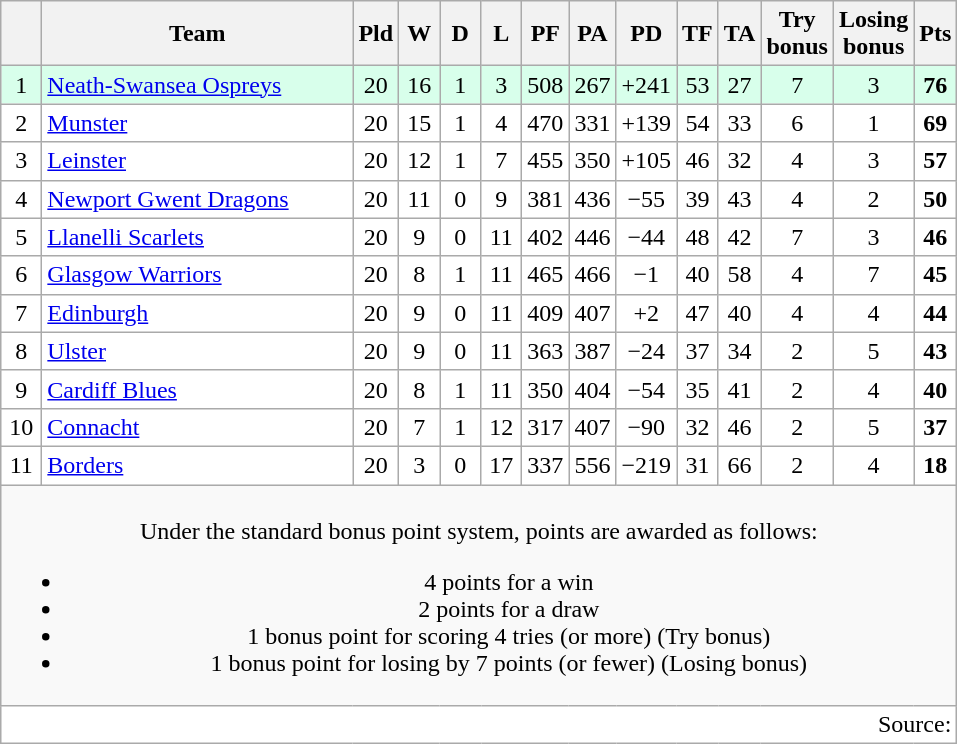<table class="wikitable" style="float:left; margin-right:15px; text-align: center;">
<tr>
<th width="20"></th>
<th width="200">Team</th>
<th width="20">Pld</th>
<th width="20">W</th>
<th width="20">D</th>
<th width="20">L</th>
<th width="20">PF</th>
<th width="20">PA</th>
<th width="20">PD</th>
<th width="20">TF</th>
<th width="20">TA</th>
<th width="20">Try bonus</th>
<th width="20">Losing bonus</th>
<th width="20">Pts</th>
</tr>
<tr bgcolor=#d8ffeb align=center>
<td>1</td>
<td align=left> <a href='#'>Neath-Swansea Ospreys</a></td>
<td>20</td>
<td>16</td>
<td>1</td>
<td>3</td>
<td>508</td>
<td>267</td>
<td>+241</td>
<td>53</td>
<td>27</td>
<td>7</td>
<td>3</td>
<td><strong>76</strong></td>
</tr>
<tr bgcolor=#ffffff align=center>
<td>2</td>
<td align=left> <a href='#'>Munster</a></td>
<td>20</td>
<td>15</td>
<td>1</td>
<td>4</td>
<td>470</td>
<td>331</td>
<td>+139</td>
<td>54</td>
<td>33</td>
<td>6</td>
<td>1</td>
<td><strong>69</strong></td>
</tr>
<tr bgcolor=#ffffff align=center>
<td>3</td>
<td align=left> <a href='#'>Leinster</a></td>
<td>20</td>
<td>12</td>
<td>1</td>
<td>7</td>
<td>455</td>
<td>350</td>
<td>+105</td>
<td>46</td>
<td>32</td>
<td>4</td>
<td>3</td>
<td><strong>57</strong></td>
</tr>
<tr bgcolor=#ffffff align=center>
<td>4</td>
<td align=left> <a href='#'>Newport Gwent Dragons</a></td>
<td>20</td>
<td>11</td>
<td>0</td>
<td>9</td>
<td>381</td>
<td>436</td>
<td>−55</td>
<td>39</td>
<td>43</td>
<td>4</td>
<td>2</td>
<td><strong>50</strong></td>
</tr>
<tr bgcolor=#ffffff align=center>
<td>5</td>
<td align=left> <a href='#'>Llanelli Scarlets</a></td>
<td>20</td>
<td>9</td>
<td>0</td>
<td>11</td>
<td>402</td>
<td>446</td>
<td>−44</td>
<td>48</td>
<td>42</td>
<td>7</td>
<td>3</td>
<td><strong>46</strong></td>
</tr>
<tr bgcolor=#ffffff align=center>
<td>6</td>
<td align=left> <a href='#'>Glasgow Warriors</a></td>
<td>20</td>
<td>8</td>
<td>1</td>
<td>11</td>
<td>465</td>
<td>466</td>
<td>−1</td>
<td>40</td>
<td>58</td>
<td>4</td>
<td>7</td>
<td><strong>45</strong></td>
</tr>
<tr bgcolor=#ffffff align=center>
<td>7</td>
<td align=left> <a href='#'>Edinburgh</a></td>
<td>20</td>
<td>9</td>
<td>0</td>
<td>11</td>
<td>409</td>
<td>407</td>
<td>+2</td>
<td>47</td>
<td>40</td>
<td>4</td>
<td>4</td>
<td><strong>44</strong></td>
</tr>
<tr bgcolor=#ffffff align=center>
<td>8</td>
<td align=left> <a href='#'>Ulster</a></td>
<td>20</td>
<td>9</td>
<td>0</td>
<td>11</td>
<td>363</td>
<td>387</td>
<td>−24</td>
<td>37</td>
<td>34</td>
<td>2</td>
<td>5</td>
<td><strong>43</strong></td>
</tr>
<tr bgcolor=#ffffff align=center>
<td>9</td>
<td align=left> <a href='#'>Cardiff Blues</a></td>
<td>20</td>
<td>8</td>
<td>1</td>
<td>11</td>
<td>350</td>
<td>404</td>
<td>−54</td>
<td>35</td>
<td>41</td>
<td>2</td>
<td>4</td>
<td><strong>40</strong></td>
</tr>
<tr bgcolor=#ffffff align=center>
<td>10</td>
<td align=left> <a href='#'>Connacht</a></td>
<td>20</td>
<td>7</td>
<td>1</td>
<td>12</td>
<td>317</td>
<td>407</td>
<td>−90</td>
<td>32</td>
<td>46</td>
<td>2</td>
<td>5</td>
<td><strong>37</strong></td>
</tr>
<tr bgcolor=#ffffff align=center>
<td>11</td>
<td align=left> <a href='#'>Borders</a></td>
<td>20</td>
<td>3</td>
<td>0</td>
<td>17</td>
<td>337</td>
<td>556</td>
<td>−219</td>
<td>31</td>
<td>66</td>
<td>2</td>
<td>4</td>
<td><strong>18</strong></td>
</tr>
<tr>
<td colspan="14"><br>Under the standard bonus point system, points are awarded as follows:<ul><li>4 points for a win</li><li>2 points for a draw</li><li>1 bonus point for scoring 4 tries (or more) (Try bonus)</li><li>1 bonus point for losing by 7 points (or fewer) (Losing bonus)</li></ul></td>
</tr>
<tr>
<td colspan="14" style="text-align:right; background:#fff;" cellpadding="0" cellspacing="0">Source:  </td>
</tr>
</table>
